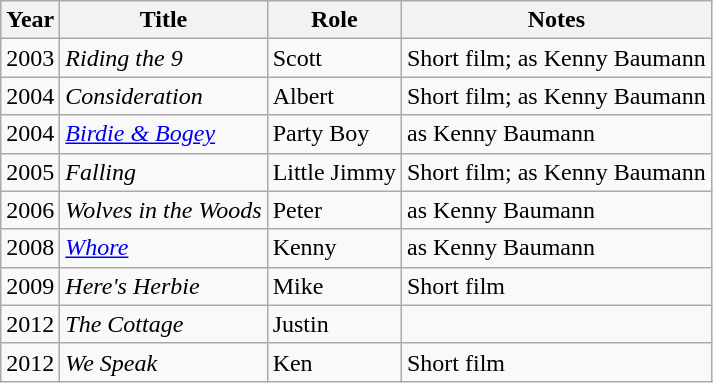<table class="wikitable">
<tr>
<th>Year</th>
<th>Title</th>
<th>Role</th>
<th>Notes</th>
</tr>
<tr>
<td>2003</td>
<td><em>Riding the 9</em></td>
<td>Scott</td>
<td>Short film; as Kenny Baumann</td>
</tr>
<tr>
<td>2004</td>
<td><em>Consideration</em></td>
<td>Albert</td>
<td>Short film; as Kenny Baumann</td>
</tr>
<tr>
<td>2004</td>
<td><em><a href='#'>Birdie & Bogey</a></em></td>
<td>Party Boy</td>
<td>as Kenny Baumann</td>
</tr>
<tr>
<td>2005</td>
<td><em>Falling</em></td>
<td>Little Jimmy</td>
<td>Short film; as Kenny Baumann</td>
</tr>
<tr>
<td>2006</td>
<td><em>Wolves in the Woods</em></td>
<td>Peter</td>
<td>as Kenny Baumann</td>
</tr>
<tr>
<td>2008</td>
<td><a href='#'><em>Whore</em></a></td>
<td>Kenny</td>
<td>as Kenny Baumann</td>
</tr>
<tr>
<td>2009</td>
<td><em>Here's Herbie</em></td>
<td>Mike</td>
<td>Short film</td>
</tr>
<tr>
<td>2012</td>
<td><em>The Cottage</em></td>
<td>Justin</td>
<td></td>
</tr>
<tr>
<td>2012</td>
<td><em>We Speak</em></td>
<td>Ken</td>
<td>Short film</td>
</tr>
</table>
